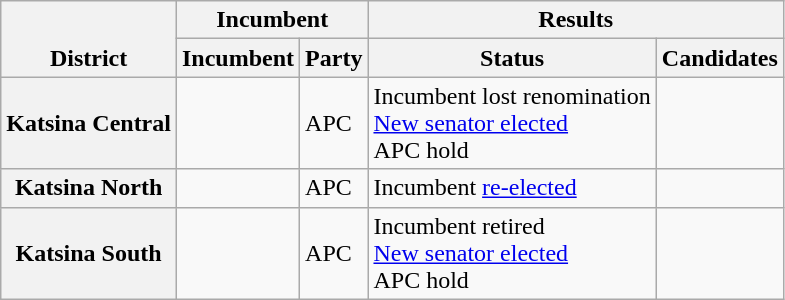<table class="wikitable sortable">
<tr valign=bottom>
<th rowspan=2>District</th>
<th colspan=2>Incumbent</th>
<th colspan=2>Results</th>
</tr>
<tr valign=bottom>
<th>Incumbent</th>
<th>Party</th>
<th>Status</th>
<th>Candidates</th>
</tr>
<tr>
<th>Katsina Central</th>
<td></td>
<td>APC</td>
<td>Incumbent lost renomination<br><a href='#'>New senator elected</a><br>APC hold</td>
<td nowrap></td>
</tr>
<tr>
<th>Katsina North</th>
<td></td>
<td>APC</td>
<td>Incumbent <a href='#'>re-elected</a></td>
<td nowrap></td>
</tr>
<tr>
<th>Katsina South</th>
<td></td>
<td>APC</td>
<td>Incumbent retired<br><a href='#'>New senator elected</a><br>APC hold</td>
<td nowrap></td>
</tr>
</table>
